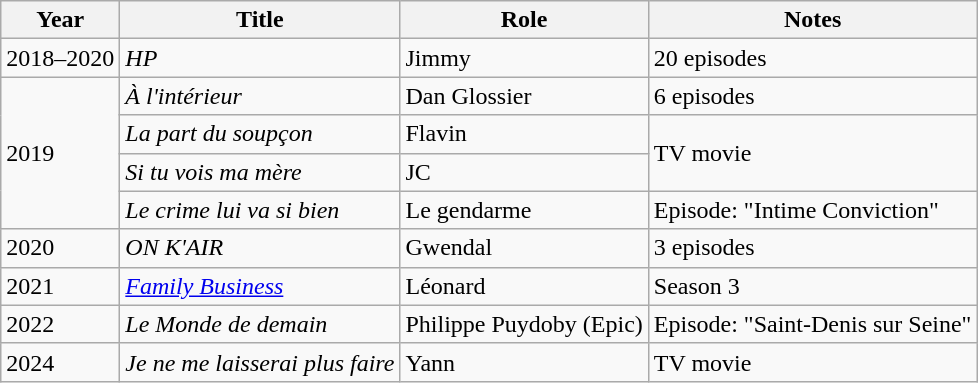<table class="wikitable plainrowheaders sortable">
<tr>
<th scope="col">Year</th>
<th scope="col">Title</th>
<th scope="col">Role</th>
<th scope="col" class="unsortable">Notes</th>
</tr>
<tr>
<td>2018–2020</td>
<td><em>HP</em></td>
<td>Jimmy</td>
<td>20 episodes</td>
</tr>
<tr>
<td rowspan="4">2019</td>
<td><em>À l'intérieur</em></td>
<td>Dan Glossier</td>
<td>6 episodes</td>
</tr>
<tr>
<td><em>La part du soupçon</em></td>
<td>Flavin</td>
<td rowspan="2">TV movie</td>
</tr>
<tr>
<td><em>Si tu vois ma mère</em></td>
<td>JC</td>
</tr>
<tr>
<td><em>Le crime lui va si bien</em></td>
<td>Le gendarme</td>
<td>Episode: "Intime Conviction"</td>
</tr>
<tr>
<td>2020</td>
<td><em>ON K'AIR</em></td>
<td>Gwendal</td>
<td>3 episodes</td>
</tr>
<tr>
<td>2021</td>
<td><em><a href='#'>Family Business</a></em></td>
<td>Léonard</td>
<td>Season 3</td>
</tr>
<tr>
<td>2022</td>
<td><em>Le Monde de demain</em></td>
<td>Philippe Puydoby (Epic)</td>
<td>Episode: "Saint-Denis sur Seine"</td>
</tr>
<tr>
<td>2024</td>
<td><em>Je ne me laisserai plus faire</em></td>
<td>Yann</td>
<td>TV movie</td>
</tr>
</table>
